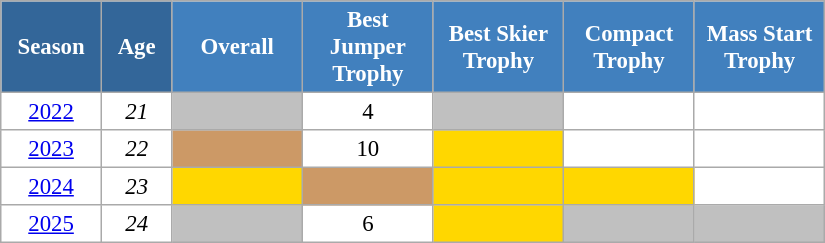<table class="wikitable" style="font-size:95%; text-align:center; border:grey solid 1px; border-collapse:collapse; background:#ffffff;">
<tr>
<th style="background-color:#369; color:white; width:60px;">Season</th>
<th style="background-color:#369; color:white; width:40px;">Age</th>
<th style="background-color:#4180be; color:white; width:80px;">Overall</th>
<th style="background-color:#4180be; color:white; width:80px;">Best Jumper<br>Trophy</th>
<th style="background-color:#4180be; color:white; width:80px;">Best Skier<br>Trophy</th>
<th style="background-color:#4180be; color:white; width:80px;">Compact<br>Trophy</th>
<th style="background-color:#4180be; color:white; width:80px;">Mass Start<br>Trophy</th>
</tr>
<tr>
<td><a href='#'>2022</a></td>
<td><em>21</em></td>
<td style="background:silver;"></td>
<td>4</td>
<td style="background:silver;"></td>
<td></td>
<td></td>
</tr>
<tr>
<td><a href='#'>2023</a></td>
<td><em>22</em></td>
<td style="background:#c96;"></td>
<td>10</td>
<td style="background:gold;"></td>
<td></td>
<td></td>
</tr>
<tr>
<td><a href='#'>2024</a></td>
<td><em>23</em></td>
<td style="background:gold;"></td>
<td style="background:#c96;"></td>
<td style="background:gold;"></td>
<td style="background:gold;"></td>
<td></td>
</tr>
<tr>
<td><a href='#'>2025</a></td>
<td><em>24</em></td>
<td style="background:silver;"></td>
<td>6</td>
<td style="background:gold;"></td>
<td style="background:silver;"></td>
<td style="background:silver;"></td>
</tr>
</table>
